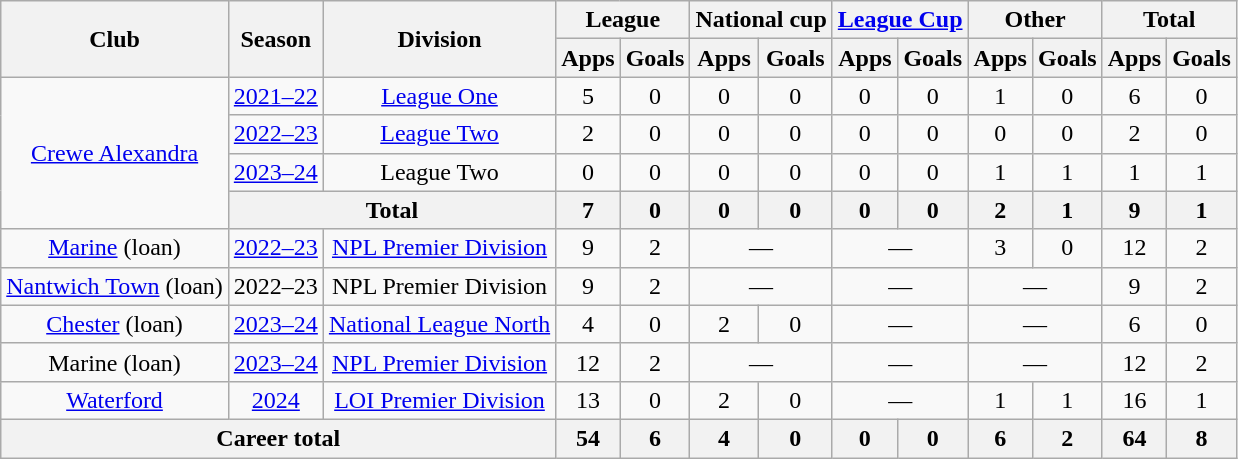<table class="wikitable" style="text-align:center;">
<tr>
<th rowspan="2">Club</th>
<th rowspan="2">Season</th>
<th rowspan="2">Division</th>
<th colspan="2">League</th>
<th colspan="2">National cup</th>
<th colspan="2"><a href='#'>League Cup</a></th>
<th colspan="2">Other</th>
<th colspan="2">Total</th>
</tr>
<tr>
<th>Apps</th>
<th>Goals</th>
<th>Apps</th>
<th>Goals</th>
<th>Apps</th>
<th>Goals</th>
<th>Apps</th>
<th>Goals</th>
<th>Apps</th>
<th>Goals</th>
</tr>
<tr>
<td rowspan="4"><a href='#'>Crewe Alexandra</a></td>
<td><a href='#'>2021–22</a></td>
<td><a href='#'>League One</a></td>
<td>5</td>
<td>0</td>
<td>0</td>
<td>0</td>
<td>0</td>
<td>0</td>
<td>1</td>
<td>0</td>
<td>6</td>
<td>0</td>
</tr>
<tr>
<td><a href='#'>2022–23</a></td>
<td><a href='#'>League Two</a></td>
<td>2</td>
<td>0</td>
<td>0</td>
<td>0</td>
<td>0</td>
<td>0</td>
<td>0</td>
<td>0</td>
<td>2</td>
<td>0</td>
</tr>
<tr>
<td><a href='#'>2023–24</a></td>
<td>League Two</td>
<td>0</td>
<td>0</td>
<td>0</td>
<td>0</td>
<td>0</td>
<td>0</td>
<td>1</td>
<td>1</td>
<td>1</td>
<td>1</td>
</tr>
<tr>
<th colspan="2">Total</th>
<th>7</th>
<th>0</th>
<th>0</th>
<th>0</th>
<th>0</th>
<th>0</th>
<th>2</th>
<th>1</th>
<th>9</th>
<th>1</th>
</tr>
<tr>
<td><a href='#'>Marine</a> (loan)</td>
<td><a href='#'>2022–23</a></td>
<td><a href='#'>NPL Premier Division</a></td>
<td>9</td>
<td>2</td>
<td colspan="2">—</td>
<td colspan="2">—</td>
<td>3</td>
<td>0</td>
<td>12</td>
<td>2</td>
</tr>
<tr>
<td><a href='#'>Nantwich Town</a> (loan)</td>
<td>2022–23</td>
<td>NPL Premier Division</td>
<td>9</td>
<td>2</td>
<td colspan="2">—</td>
<td colspan="2">—</td>
<td colspan="2">—</td>
<td>9</td>
<td>2</td>
</tr>
<tr>
<td><a href='#'>Chester</a> (loan)</td>
<td><a href='#'>2023–24</a></td>
<td><a href='#'>National League North</a></td>
<td>4</td>
<td>0</td>
<td>2</td>
<td>0</td>
<td colspan="2">—</td>
<td colspan="2">—</td>
<td>6</td>
<td>0</td>
</tr>
<tr>
<td>Marine (loan)</td>
<td><a href='#'>2023–24</a></td>
<td><a href='#'>NPL Premier Division</a></td>
<td>12</td>
<td>2</td>
<td colspan="2">—</td>
<td colspan="2">—</td>
<td colspan="2">—</td>
<td>12</td>
<td>2</td>
</tr>
<tr>
<td><a href='#'>Waterford</a></td>
<td><a href='#'>2024</a></td>
<td><a href='#'>LOI Premier Division</a></td>
<td>13</td>
<td>0</td>
<td>2</td>
<td>0</td>
<td colspan="2">—</td>
<td>1</td>
<td>1</td>
<td>16</td>
<td>1</td>
</tr>
<tr>
<th colspan="3">Career total</th>
<th>54</th>
<th>6</th>
<th>4</th>
<th>0</th>
<th>0</th>
<th>0</th>
<th>6</th>
<th>2</th>
<th>64</th>
<th>8</th>
</tr>
</table>
